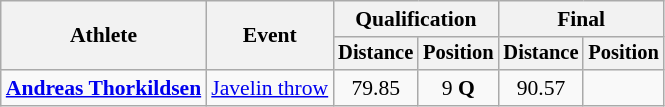<table class=wikitable style="font-size:90%">
<tr>
<th rowspan="2">Athlete</th>
<th rowspan="2">Event</th>
<th colspan="2">Qualification</th>
<th colspan="2">Final</th>
</tr>
<tr style="font-size:95%">
<th>Distance</th>
<th>Position</th>
<th>Distance</th>
<th>Position</th>
</tr>
<tr align=center>
<td align=left><strong><a href='#'>Andreas Thorkildsen</a></strong></td>
<td align=left><a href='#'>Javelin throw</a></td>
<td>79.85</td>
<td>9 <strong>Q</strong></td>
<td>90.57 </td>
<td></td>
</tr>
</table>
